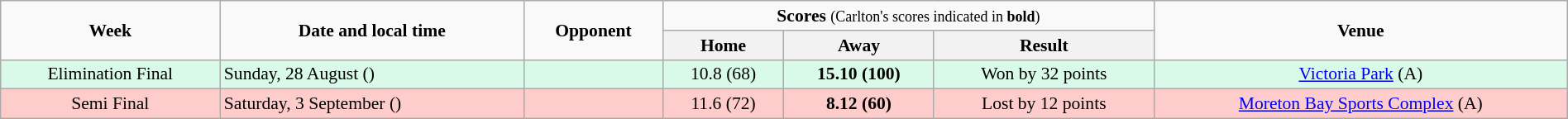<table class="wikitable" style="font-size:90%; text-align:center; width: 100%; margin-left: auto; margin-right: auto;">
<tr>
<td rowspan=2><strong>Week</strong></td>
<td rowspan=2><strong>Date and local time</strong></td>
<td rowspan=2><strong>Opponent</strong></td>
<td colspan=3><strong>Scores</strong> <small>(Carlton's scores indicated in <strong>bold</strong>)</small></td>
<td rowspan=2><strong>Venue</strong></td>
</tr>
<tr>
<th>Home</th>
<th>Away</th>
<th>Result</th>
</tr>
<tr style="background:#d9f9e9;">
<td>Elimination Final</td>
<td align=left>Sunday, 28 August ()</td>
<td align=left></td>
<td>10.8 (68)</td>
<td><strong>15.10 (100)</strong></td>
<td>Won by 32 points</td>
<td><a href='#'>Victoria Park</a> (A)</td>
</tr>
<tr style="background:#fcc;">
<td>Semi Final</td>
<td align=left>Saturday, 3 September ()</td>
<td align=left></td>
<td>11.6 (72)</td>
<td><strong>8.12 (60)</strong></td>
<td>Lost by 12 points</td>
<td><a href='#'>Moreton Bay Sports Complex</a> (A)</td>
</tr>
</table>
